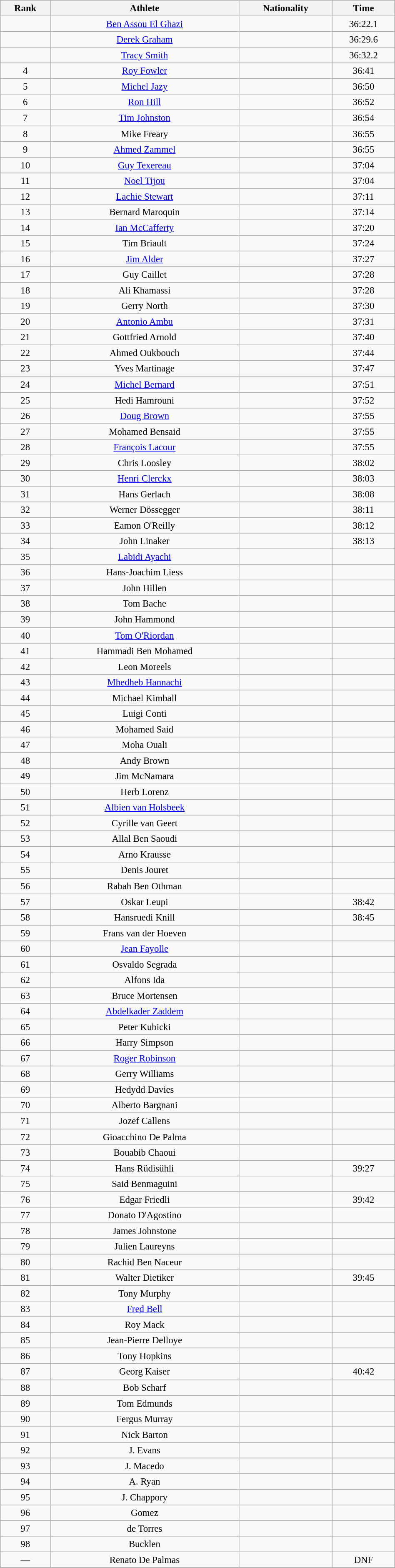<table class="wikitable sortable" style=" text-align:center; font-size:95%;" width="50%">
<tr>
<th>Rank</th>
<th>Athlete</th>
<th>Nationality</th>
<th>Time</th>
</tr>
<tr>
<td align=center></td>
<td><a href='#'>Ben Assou El Ghazi</a></td>
<td></td>
<td>36:22.1</td>
</tr>
<tr>
<td align=center></td>
<td><a href='#'>Derek Graham</a></td>
<td></td>
<td>36:29.6</td>
</tr>
<tr>
<td align=center></td>
<td><a href='#'>Tracy Smith</a></td>
<td></td>
<td>36:32.2</td>
</tr>
<tr>
<td align=center>4</td>
<td><a href='#'>Roy Fowler</a></td>
<td></td>
<td>36:41</td>
</tr>
<tr>
<td align=center>5</td>
<td><a href='#'>Michel Jazy</a></td>
<td></td>
<td>36:50</td>
</tr>
<tr>
<td align=center>6</td>
<td><a href='#'>Ron Hill</a></td>
<td></td>
<td>36:52</td>
</tr>
<tr>
<td align=center>7</td>
<td><a href='#'>Tim Johnston</a></td>
<td></td>
<td>36:54</td>
</tr>
<tr>
<td align=center>8</td>
<td>Mike Freary</td>
<td></td>
<td>36:55</td>
</tr>
<tr>
<td align=center>9</td>
<td><a href='#'>Ahmed Zammel</a></td>
<td></td>
<td>36:55</td>
</tr>
<tr>
<td align=center>10</td>
<td><a href='#'>Guy Texereau</a></td>
<td></td>
<td>37:04</td>
</tr>
<tr>
<td align=center>11</td>
<td><a href='#'>Noel Tijou</a></td>
<td></td>
<td>37:04</td>
</tr>
<tr>
<td align=center>12</td>
<td><a href='#'>Lachie Stewart</a></td>
<td></td>
<td>37:11</td>
</tr>
<tr>
<td align=center>13</td>
<td>Bernard Maroquin</td>
<td></td>
<td>37:14</td>
</tr>
<tr>
<td align=center>14</td>
<td><a href='#'>Ian McCafferty</a></td>
<td></td>
<td>37:20</td>
</tr>
<tr>
<td align=center>15</td>
<td>Tim Briault</td>
<td></td>
<td>37:24</td>
</tr>
<tr>
<td align=center>16</td>
<td><a href='#'>Jim Alder</a></td>
<td></td>
<td>37:27</td>
</tr>
<tr>
<td align=center>17</td>
<td>Guy Caillet</td>
<td></td>
<td>37:28</td>
</tr>
<tr>
<td align=center>18</td>
<td>Ali Khamassi</td>
<td></td>
<td>37:28</td>
</tr>
<tr>
<td align=center>19</td>
<td>Gerry North</td>
<td></td>
<td>37:30</td>
</tr>
<tr>
<td align=center>20</td>
<td><a href='#'>Antonio Ambu</a></td>
<td></td>
<td>37:31</td>
</tr>
<tr>
<td align=center>21</td>
<td>Gottfried Arnold</td>
<td></td>
<td>37:40</td>
</tr>
<tr>
<td align=center>22</td>
<td>Ahmed Oukbouch</td>
<td></td>
<td>37:44</td>
</tr>
<tr>
<td align=center>23</td>
<td>Yves Martinage</td>
<td></td>
<td>37:47</td>
</tr>
<tr>
<td align=center>24</td>
<td><a href='#'>Michel Bernard</a></td>
<td></td>
<td>37:51</td>
</tr>
<tr>
<td align=center>25</td>
<td>Hedi Hamrouni</td>
<td></td>
<td>37:52</td>
</tr>
<tr>
<td align=center>26</td>
<td><a href='#'>Doug Brown</a></td>
<td></td>
<td>37:55</td>
</tr>
<tr>
<td align=center>27</td>
<td>Mohamed Bensaid</td>
<td></td>
<td>37:55</td>
</tr>
<tr>
<td align=center>28</td>
<td><a href='#'>François Lacour</a></td>
<td></td>
<td>37:55</td>
</tr>
<tr>
<td align=center>29</td>
<td>Chris Loosley</td>
<td></td>
<td>38:02</td>
</tr>
<tr>
<td align=center>30</td>
<td><a href='#'>Henri Clerckx</a></td>
<td></td>
<td>38:03</td>
</tr>
<tr>
<td align=center>31</td>
<td>Hans Gerlach</td>
<td></td>
<td>38:08</td>
</tr>
<tr>
<td align=center>32</td>
<td>Werner Dössegger</td>
<td></td>
<td>38:11</td>
</tr>
<tr>
<td align=center>33</td>
<td>Eamon O'Reilly</td>
<td></td>
<td>38:12</td>
</tr>
<tr>
<td align=center>34</td>
<td>John Linaker</td>
<td></td>
<td>38:13</td>
</tr>
<tr>
<td align=center>35</td>
<td><a href='#'>Labidi Ayachi</a></td>
<td></td>
<td></td>
</tr>
<tr>
<td align=center>36</td>
<td>Hans-Joachim Liess</td>
<td></td>
<td></td>
</tr>
<tr>
<td align=center>37</td>
<td>John Hillen</td>
<td></td>
<td></td>
</tr>
<tr>
<td align=center>38</td>
<td>Tom Bache</td>
<td></td>
<td></td>
</tr>
<tr>
<td align=center>39</td>
<td>John Hammond</td>
<td></td>
<td></td>
</tr>
<tr>
<td align=center>40</td>
<td><a href='#'>Tom O'Riordan</a></td>
<td></td>
<td></td>
</tr>
<tr>
<td align=center>41</td>
<td>Hammadi Ben Mohamed</td>
<td></td>
<td></td>
</tr>
<tr>
<td align=center>42</td>
<td>Leon Moreels</td>
<td></td>
<td></td>
</tr>
<tr>
<td align=center>43</td>
<td><a href='#'>Mhedheb Hannachi</a></td>
<td></td>
<td></td>
</tr>
<tr>
<td align=center>44</td>
<td>Michael Kimball</td>
<td></td>
<td></td>
</tr>
<tr>
<td align=center>45</td>
<td>Luigi Conti</td>
<td></td>
<td></td>
</tr>
<tr>
<td align=center>46</td>
<td>Mohamed Said</td>
<td></td>
<td></td>
</tr>
<tr>
<td align=center>47</td>
<td>Moha Ouali</td>
<td></td>
<td></td>
</tr>
<tr>
<td align=center>48</td>
<td>Andy Brown</td>
<td></td>
<td></td>
</tr>
<tr>
<td align=center>49</td>
<td>Jim McNamara</td>
<td></td>
<td></td>
</tr>
<tr>
<td align=center>50</td>
<td>Herb Lorenz</td>
<td></td>
<td></td>
</tr>
<tr>
<td align=center>51</td>
<td><a href='#'>Albien van Holsbeek</a></td>
<td></td>
<td></td>
</tr>
<tr>
<td align=center>52</td>
<td>Cyrille van Geert</td>
<td></td>
<td></td>
</tr>
<tr>
<td align=center>53</td>
<td>Allal Ben Saoudi</td>
<td></td>
<td></td>
</tr>
<tr>
<td align=center>54</td>
<td>Arno Krausse</td>
<td></td>
<td></td>
</tr>
<tr>
<td align=center>55</td>
<td>Denis Jouret</td>
<td></td>
<td></td>
</tr>
<tr>
<td align=center>56</td>
<td>Rabah Ben Othman</td>
<td></td>
<td></td>
</tr>
<tr>
<td align=center>57</td>
<td>Oskar Leupi</td>
<td></td>
<td>38:42</td>
</tr>
<tr>
<td align=center>58</td>
<td>Hansruedi Knill</td>
<td></td>
<td>38:45</td>
</tr>
<tr>
<td align=center>59</td>
<td>Frans van der Hoeven</td>
<td></td>
<td></td>
</tr>
<tr>
<td align=center>60</td>
<td><a href='#'>Jean Fayolle</a></td>
<td></td>
<td></td>
</tr>
<tr>
<td align=center>61</td>
<td>Osvaldo Segrada</td>
<td></td>
<td></td>
</tr>
<tr>
<td align=center>62</td>
<td>Alfons Ida</td>
<td></td>
<td></td>
</tr>
<tr>
<td align=center>63</td>
<td>Bruce Mortensen</td>
<td></td>
<td></td>
</tr>
<tr>
<td align=center>64</td>
<td><a href='#'>Abdelkader Zaddem</a></td>
<td></td>
<td></td>
</tr>
<tr>
<td align=center>65</td>
<td>Peter Kubicki</td>
<td></td>
<td></td>
</tr>
<tr>
<td align=center>66</td>
<td>Harry Simpson</td>
<td></td>
<td></td>
</tr>
<tr>
<td align=center>67</td>
<td><a href='#'>Roger Robinson</a></td>
<td></td>
<td></td>
</tr>
<tr>
<td align=center>68</td>
<td>Gerry Williams</td>
<td></td>
<td></td>
</tr>
<tr>
<td align=center>69</td>
<td>Hedydd Davies</td>
<td></td>
<td></td>
</tr>
<tr>
<td align=center>70</td>
<td>Alberto Bargnani</td>
<td></td>
<td></td>
</tr>
<tr>
<td align=center>71</td>
<td>Jozef Callens</td>
<td></td>
<td></td>
</tr>
<tr>
<td align=center>72</td>
<td>Gioacchino De Palma</td>
<td></td>
<td></td>
</tr>
<tr>
<td align=center>73</td>
<td>Bouabib Chaoui</td>
<td></td>
<td></td>
</tr>
<tr>
<td align=center>74</td>
<td>Hans Rüdisühli</td>
<td></td>
<td>39:27</td>
</tr>
<tr>
<td align=center>75</td>
<td>Said Benmaguini</td>
<td></td>
<td></td>
</tr>
<tr>
<td align=center>76</td>
<td>Edgar Friedli</td>
<td></td>
<td>39:42</td>
</tr>
<tr>
<td align=center>77</td>
<td>Donato D'Agostino</td>
<td></td>
<td></td>
</tr>
<tr>
<td align=center>78</td>
<td>James Johnstone</td>
<td></td>
<td></td>
</tr>
<tr>
<td align=center>79</td>
<td>Julien Laureyns</td>
<td></td>
<td></td>
</tr>
<tr>
<td align=center>80</td>
<td>Rachid Ben Naceur</td>
<td></td>
<td></td>
</tr>
<tr>
<td align=center>81</td>
<td>Walter Dietiker</td>
<td></td>
<td>39:45</td>
</tr>
<tr>
<td align=center>82</td>
<td>Tony Murphy</td>
<td></td>
<td></td>
</tr>
<tr>
<td align=center>83</td>
<td><a href='#'>Fred Bell</a></td>
<td></td>
<td></td>
</tr>
<tr>
<td align=center>84</td>
<td>Roy Mack</td>
<td></td>
<td></td>
</tr>
<tr>
<td align=center>85</td>
<td>Jean-Pierre Delloye</td>
<td></td>
<td></td>
</tr>
<tr>
<td align=center>86</td>
<td>Tony Hopkins</td>
<td></td>
<td></td>
</tr>
<tr>
<td align=center>87</td>
<td>Georg Kaiser</td>
<td></td>
<td>40:42</td>
</tr>
<tr>
<td align=center>88</td>
<td>Bob Scharf</td>
<td></td>
<td></td>
</tr>
<tr>
<td align=center>89</td>
<td>Tom Edmunds</td>
<td></td>
<td></td>
</tr>
<tr>
<td align=center>90</td>
<td>Fergus Murray</td>
<td></td>
<td></td>
</tr>
<tr>
<td align=center>91</td>
<td>Nick Barton</td>
<td></td>
<td></td>
</tr>
<tr>
<td align=center>92</td>
<td>J. Evans</td>
<td></td>
<td></td>
</tr>
<tr>
<td align=center>93</td>
<td>J. Macedo</td>
<td></td>
<td></td>
</tr>
<tr>
<td align=center>94</td>
<td>A. Ryan</td>
<td></td>
<td></td>
</tr>
<tr>
<td align=center>95</td>
<td>J. Chappory</td>
<td></td>
<td></td>
</tr>
<tr>
<td align=center>96</td>
<td>Gomez</td>
<td></td>
<td></td>
</tr>
<tr>
<td align=center>97</td>
<td>de Torres</td>
<td></td>
<td></td>
</tr>
<tr>
<td align=center>98</td>
<td>Bucklen</td>
<td></td>
<td></td>
</tr>
<tr>
<td align=center>—</td>
<td>Renato De Palmas</td>
<td></td>
<td>DNF</td>
</tr>
</table>
